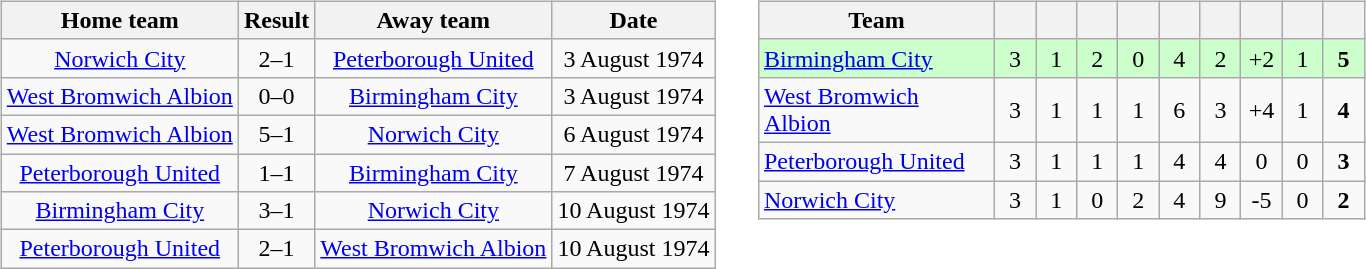<table>
<tr>
<td valign="top"><br><table class="wikitable" style="text-align: center">
<tr>
<th>Home team</th>
<th>Result</th>
<th>Away team</th>
<th>Date</th>
</tr>
<tr>
<td><a href='#'>Norwich City</a></td>
<td>2–1</td>
<td><a href='#'>Peterborough United</a></td>
<td>3 August 1974</td>
</tr>
<tr>
<td><a href='#'>West Bromwich Albion</a></td>
<td>0–0</td>
<td><a href='#'>Birmingham City</a></td>
<td>3 August 1974</td>
</tr>
<tr>
<td><a href='#'>West Bromwich Albion</a></td>
<td>5–1</td>
<td><a href='#'>Norwich City</a></td>
<td>6 August 1974</td>
</tr>
<tr>
<td><a href='#'>Peterborough United</a></td>
<td>1–1</td>
<td><a href='#'>Birmingham City</a></td>
<td>7 August 1974</td>
</tr>
<tr>
<td><a href='#'>Birmingham City</a></td>
<td>3–1</td>
<td><a href='#'>Norwich City</a></td>
<td>10 August 1974</td>
</tr>
<tr>
<td><a href='#'>Peterborough United</a></td>
<td>2–1</td>
<td><a href='#'>West Bromwich Albion</a></td>
<td>10 August 1974</td>
</tr>
</table>
</td>
<td width="1"> </td>
<td valign="top"><br><table class="wikitable" style="text-align:center">
<tr>
<th width=150>Team</th>
<th width=20></th>
<th width=20></th>
<th width=20></th>
<th width=20></th>
<th width=20></th>
<th width=20></th>
<th width=20></th>
<th width=20></th>
<th width=20></th>
</tr>
<tr bgcolor="#ccffcc">
<td align="left"><a href='#'>Birmingham City</a></td>
<td>3</td>
<td>1</td>
<td>2</td>
<td>0</td>
<td>4</td>
<td>2</td>
<td>+2</td>
<td>1</td>
<td><strong>5</strong></td>
</tr>
<tr>
<td align="left"><a href='#'>West Bromwich Albion</a></td>
<td>3</td>
<td>1</td>
<td>1</td>
<td>1</td>
<td>6</td>
<td>3</td>
<td>+4</td>
<td>1</td>
<td><strong>4</strong></td>
</tr>
<tr>
<td align="left"><a href='#'>Peterborough United</a></td>
<td>3</td>
<td>1</td>
<td>1</td>
<td>1</td>
<td>4</td>
<td>4</td>
<td>0</td>
<td>0</td>
<td><strong>3</strong></td>
</tr>
<tr>
<td align="left"><a href='#'>Norwich City</a></td>
<td>3</td>
<td>1</td>
<td>0</td>
<td>2</td>
<td>4</td>
<td>9</td>
<td>-5</td>
<td>0</td>
<td><strong>2</strong></td>
</tr>
</table>
</td>
</tr>
</table>
